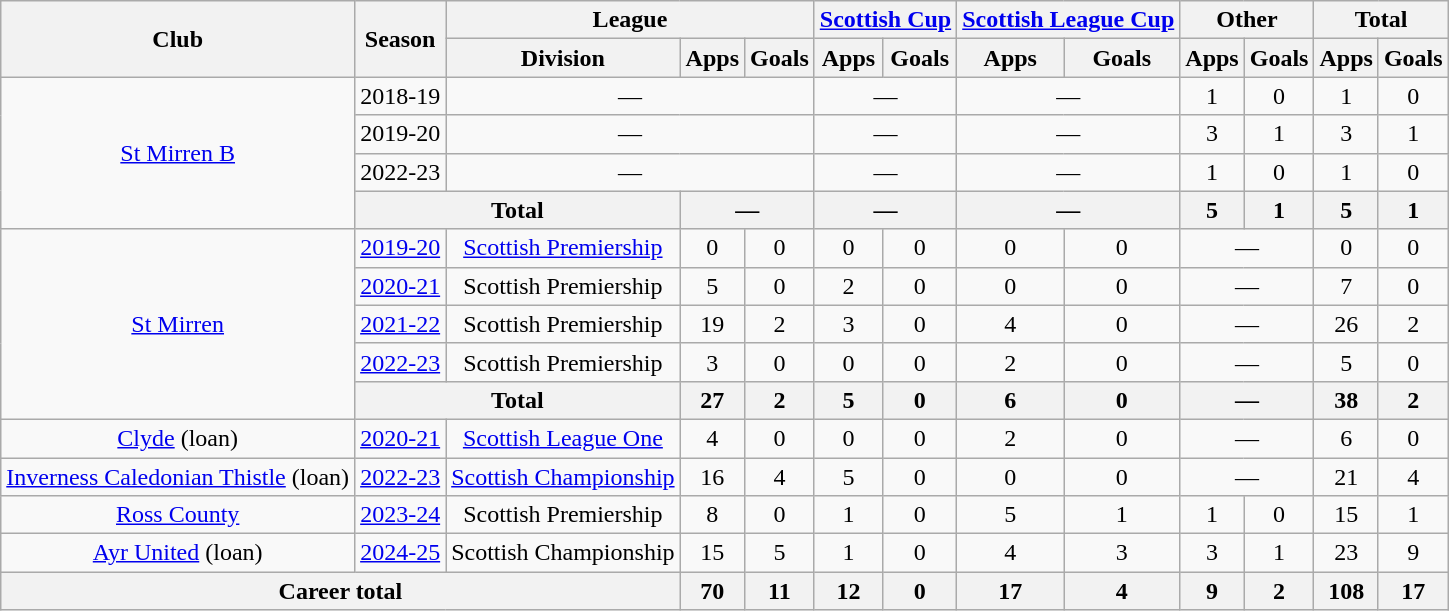<table class="wikitable" style="text-align:center">
<tr>
<th rowspan="2">Club</th>
<th rowspan="2">Season</th>
<th colspan="3">League</th>
<th colspan="2"><a href='#'>Scottish Cup</a></th>
<th colspan="2"><a href='#'>Scottish League Cup</a></th>
<th colspan="2">Other</th>
<th colspan="2">Total</th>
</tr>
<tr>
<th>Division</th>
<th>Apps</th>
<th>Goals</th>
<th>Apps</th>
<th>Goals</th>
<th>Apps</th>
<th>Goals</th>
<th>Apps</th>
<th>Goals</th>
<th>Apps</th>
<th>Goals</th>
</tr>
<tr>
<td rowspan="4"><a href='#'>St Mirren B</a></td>
<td>2018-19</td>
<td colspan="3">—</td>
<td colspan="2">—</td>
<td colspan="2">—</td>
<td>1</td>
<td>0</td>
<td>1</td>
<td>0</td>
</tr>
<tr>
<td>2019-20</td>
<td colspan="3">—</td>
<td colspan="2">—</td>
<td colspan="2">—</td>
<td>3</td>
<td>1</td>
<td>3</td>
<td>1</td>
</tr>
<tr>
<td>2022-23</td>
<td colspan="3">—</td>
<td colspan="2">—</td>
<td colspan="2">—</td>
<td>1</td>
<td>0</td>
<td>1</td>
<td>0</td>
</tr>
<tr>
<th colspan="2">Total</th>
<th colspan="2">—</th>
<th colspan="2">—</th>
<th colspan="2">—</th>
<th>5</th>
<th>1</th>
<th>5</th>
<th>1</th>
</tr>
<tr>
<td rowspan="5"><a href='#'>St Mirren</a></td>
<td><a href='#'>2019-20</a></td>
<td><a href='#'>Scottish Premiership</a></td>
<td>0</td>
<td>0</td>
<td>0</td>
<td>0</td>
<td>0</td>
<td>0</td>
<td colspan="2">—</td>
<td>0</td>
<td>0</td>
</tr>
<tr>
<td><a href='#'>2020-21</a></td>
<td>Scottish Premiership</td>
<td>5</td>
<td>0</td>
<td>2</td>
<td>0</td>
<td>0</td>
<td>0</td>
<td colspan="2">—</td>
<td>7</td>
<td>0</td>
</tr>
<tr>
<td><a href='#'>2021-22</a></td>
<td>Scottish Premiership</td>
<td>19</td>
<td>2</td>
<td>3</td>
<td>0</td>
<td>4</td>
<td>0</td>
<td colspan="2">—</td>
<td>26</td>
<td>2</td>
</tr>
<tr>
<td><a href='#'>2022-23</a></td>
<td>Scottish Premiership</td>
<td>3</td>
<td>0</td>
<td>0</td>
<td>0</td>
<td>2</td>
<td>0</td>
<td colspan="2">—</td>
<td>5</td>
<td>0</td>
</tr>
<tr>
<th colspan="2">Total</th>
<th>27</th>
<th>2</th>
<th>5</th>
<th>0</th>
<th>6</th>
<th>0</th>
<th colspan="2">—</th>
<th>38</th>
<th>2</th>
</tr>
<tr>
<td><a href='#'>Clyde</a> (loan)</td>
<td><a href='#'>2020-21</a></td>
<td><a href='#'>Scottish League One</a></td>
<td>4</td>
<td>0</td>
<td>0</td>
<td>0</td>
<td>2</td>
<td>0</td>
<td colspan="2">—</td>
<td>6</td>
<td>0</td>
</tr>
<tr>
<td><a href='#'>Inverness Caledonian Thistle</a> (loan)</td>
<td><a href='#'>2022-23</a></td>
<td><a href='#'>Scottish Championship</a></td>
<td>16</td>
<td>4</td>
<td>5</td>
<td>0</td>
<td>0</td>
<td>0</td>
<td colspan="2">—</td>
<td>21</td>
<td>4</td>
</tr>
<tr>
<td><a href='#'>Ross County</a></td>
<td><a href='#'>2023-24</a></td>
<td>Scottish Premiership</td>
<td>8</td>
<td>0</td>
<td>1</td>
<td>0</td>
<td>5</td>
<td>1</td>
<td>1</td>
<td>0</td>
<td>15</td>
<td>1</td>
</tr>
<tr>
<td><a href='#'>Ayr United</a> (loan)</td>
<td><a href='#'>2024-25</a></td>
<td>Scottish Championship</td>
<td>15</td>
<td>5</td>
<td>1</td>
<td>0</td>
<td>4</td>
<td>3</td>
<td>3</td>
<td>1</td>
<td>23</td>
<td>9</td>
</tr>
<tr>
<th colspan="3">Career total</th>
<th>70</th>
<th>11</th>
<th>12</th>
<th>0</th>
<th>17</th>
<th>4</th>
<th>9</th>
<th>2</th>
<th>108</th>
<th>17</th>
</tr>
</table>
